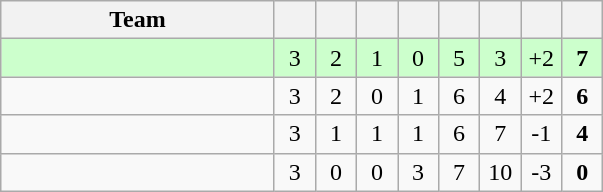<table class="wikitable" style="text-align: center;">
<tr>
<th width="175">Team</th>
<th width="20"></th>
<th width="20"></th>
<th width="20"></th>
<th width="20"></th>
<th width="20"></th>
<th width="20"></th>
<th width="20"></th>
<th width="20"></th>
</tr>
<tr bgcolor=ccffcc>
<td align=left></td>
<td>3</td>
<td>2</td>
<td>1</td>
<td>0</td>
<td>5</td>
<td>3</td>
<td>+2</td>
<td><strong>7</strong></td>
</tr>
<tr>
<td align=left></td>
<td>3</td>
<td>2</td>
<td>0</td>
<td>1</td>
<td>6</td>
<td>4</td>
<td>+2</td>
<td><strong>6</strong></td>
</tr>
<tr>
<td align=left></td>
<td>3</td>
<td>1</td>
<td>1</td>
<td>1</td>
<td>6</td>
<td>7</td>
<td>-1</td>
<td><strong>4</strong></td>
</tr>
<tr>
<td align=left></td>
<td>3</td>
<td>0</td>
<td>0</td>
<td>3</td>
<td>7</td>
<td>10</td>
<td>-3</td>
<td><strong>0</strong></td>
</tr>
</table>
